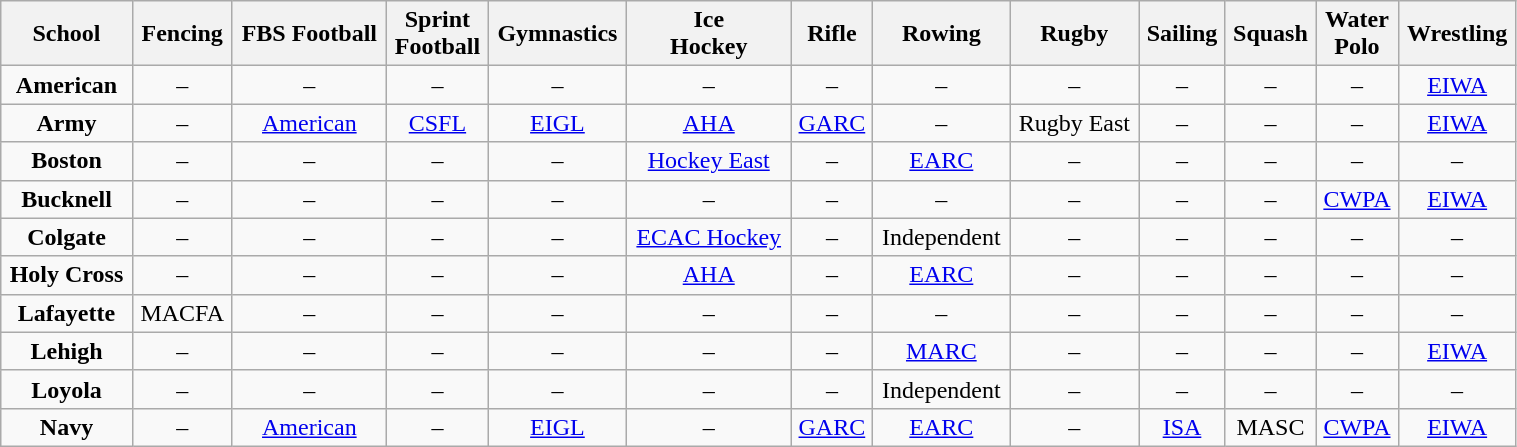<table class="wikitable sortable" style="text-align:center; width:80%;">
<tr>
<th scope="col">School</th>
<th>Fencing</th>
<th>FBS Football</th>
<th>Sprint<br>Football</th>
<th>Gymnastics</th>
<th>Ice<br>Hockey</th>
<th>Rifle</th>
<th>Rowing</th>
<th>Rugby</th>
<th>Sailing</th>
<th>Squash</th>
<th>Water<br>Polo</th>
<th>Wrestling</th>
</tr>
<tr>
<td><strong>American</strong></td>
<td>–</td>
<td>–</td>
<td>–</td>
<td>–</td>
<td>–</td>
<td>–</td>
<td>–</td>
<td>–</td>
<td>–</td>
<td>–</td>
<td>–</td>
<td><a href='#'>EIWA</a></td>
</tr>
<tr>
<td><strong>Army</strong></td>
<td>–</td>
<td><a href='#'>American</a></td>
<td><a href='#'>CSFL</a></td>
<td><a href='#'>EIGL</a></td>
<td><a href='#'>AHA</a></td>
<td><a href='#'>GARC</a></td>
<td>–</td>
<td>Rugby East</td>
<td>–</td>
<td>–</td>
<td>–</td>
<td><a href='#'>EIWA</a></td>
</tr>
<tr>
<td><strong>Boston</strong></td>
<td>–</td>
<td>–</td>
<td>–</td>
<td>–</td>
<td><a href='#'>Hockey East</a></td>
<td>–</td>
<td><a href='#'>EARC</a></td>
<td>–</td>
<td>–</td>
<td>–</td>
<td>–</td>
<td>–</td>
</tr>
<tr>
<td><strong>Bucknell</strong></td>
<td>–</td>
<td>–</td>
<td>–</td>
<td>–</td>
<td>–</td>
<td>–</td>
<td>–</td>
<td>–</td>
<td>–</td>
<td>–</td>
<td><a href='#'>CWPA</a></td>
<td><a href='#'>EIWA</a></td>
</tr>
<tr>
<td><strong>Colgate</strong></td>
<td>–</td>
<td>–</td>
<td>–</td>
<td>–</td>
<td><a href='#'>ECAC Hockey</a></td>
<td>–</td>
<td>Independent</td>
<td>–</td>
<td>–</td>
<td>–</td>
<td>–</td>
<td>–</td>
</tr>
<tr>
<td><strong>Holy Cross</strong></td>
<td>–</td>
<td>–</td>
<td>–</td>
<td>–</td>
<td><a href='#'>AHA</a></td>
<td>–</td>
<td><a href='#'>EARC</a></td>
<td>–</td>
<td>–</td>
<td>–</td>
<td>–</td>
<td>–</td>
</tr>
<tr>
<td><strong>Lafayette</strong></td>
<td>MACFA</td>
<td>–</td>
<td>–</td>
<td>–</td>
<td>–</td>
<td>–</td>
<td>–</td>
<td>–</td>
<td>–</td>
<td>–</td>
<td>–</td>
<td>–</td>
</tr>
<tr>
<td><strong>Lehigh</strong></td>
<td>–</td>
<td>–</td>
<td>–</td>
<td>–</td>
<td>–</td>
<td>–</td>
<td><a href='#'>MARC</a></td>
<td>–</td>
<td>–</td>
<td>–</td>
<td>–</td>
<td><a href='#'>EIWA</a></td>
</tr>
<tr>
<td><strong>Loyola</strong></td>
<td>–</td>
<td>–</td>
<td>–</td>
<td>–</td>
<td>–</td>
<td>–</td>
<td>Independent</td>
<td>–</td>
<td>–</td>
<td>–</td>
<td>–</td>
<td>–</td>
</tr>
<tr>
<td><strong>Navy</strong></td>
<td>–</td>
<td><a href='#'>American</a></td>
<td>–</td>
<td><a href='#'>EIGL</a></td>
<td>–</td>
<td><a href='#'>GARC</a></td>
<td><a href='#'>EARC</a></td>
<td>–</td>
<td><a href='#'>ISA</a></td>
<td>MASC</td>
<td><a href='#'>CWPA</a></td>
<td><a href='#'>EIWA</a></td>
</tr>
</table>
